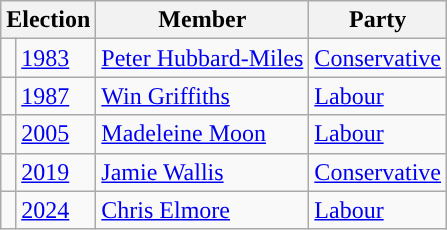<table class="wikitable">
<tr>
<th colspan="2">Election</th>
<th>Member</th>
<th>Party</th>
</tr>
<tr>
<td style="color:inherit;background-color: "></td>
<td><a href='#'>1983</a></td>
<td><a href='#'>Peter Hubbard-Miles</a></td>
<td><a href='#'>Conservative</a></td>
</tr>
<tr>
<td style="color:inherit;background-color: "></td>
<td><a href='#'>1987</a></td>
<td><a href='#'>Win Griffiths</a></td>
<td><a href='#'>Labour</a></td>
</tr>
<tr>
<td style="color:inherit;background-color: "></td>
<td><a href='#'>2005</a></td>
<td><a href='#'>Madeleine Moon</a></td>
<td><a href='#'>Labour</a></td>
</tr>
<tr>
<td style="color:inherit;background-color: "></td>
<td><a href='#'>2019</a></td>
<td><a href='#'>Jamie Wallis</a></td>
<td><a href='#'>Conservative</a></td>
</tr>
<tr>
<td style="color:inherit;background-color: "></td>
<td><a href='#'>2024</a></td>
<td><a href='#'>Chris Elmore</a></td>
<td><a href='#'>Labour</a></td>
</tr>
</table>
